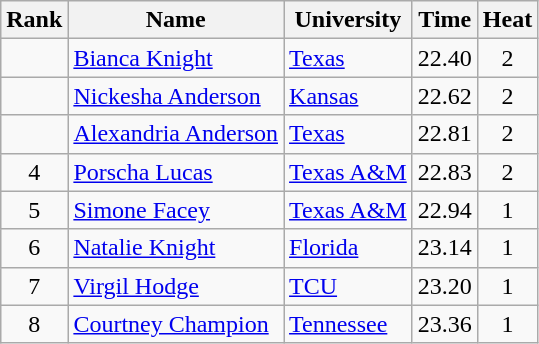<table class="wikitable sortable" style="text-align:center">
<tr>
<th>Rank</th>
<th>Name</th>
<th>University</th>
<th>Time</th>
<th>Heat</th>
</tr>
<tr>
<td></td>
<td align=left><a href='#'>Bianca Knight</a></td>
<td align=left><a href='#'>Texas</a></td>
<td>22.40</td>
<td>2</td>
</tr>
<tr>
<td></td>
<td align=left><a href='#'>Nickesha Anderson</a></td>
<td align="left"><a href='#'>Kansas</a></td>
<td>22.62</td>
<td>2</td>
</tr>
<tr>
<td></td>
<td align=left><a href='#'>Alexandria Anderson</a></td>
<td align=left><a href='#'>Texas</a></td>
<td>22.81</td>
<td>2</td>
</tr>
<tr>
<td>4</td>
<td align=left><a href='#'>Porscha Lucas</a></td>
<td align=left><a href='#'>Texas A&M</a></td>
<td>22.83</td>
<td>2</td>
</tr>
<tr>
<td>5</td>
<td align=left><a href='#'>Simone Facey</a></td>
<td align=left><a href='#'>Texas A&M</a></td>
<td>22.94</td>
<td>1</td>
</tr>
<tr>
<td>6</td>
<td align=left><a href='#'>Natalie Knight</a></td>
<td align="left"><a href='#'>Florida</a></td>
<td>23.14</td>
<td>1</td>
</tr>
<tr>
<td>7</td>
<td align=left><a href='#'>Virgil Hodge</a></td>
<td align=left><a href='#'>TCU</a></td>
<td>23.20</td>
<td>1</td>
</tr>
<tr>
<td>8</td>
<td align=left><a href='#'>Courtney Champion</a></td>
<td align="left"><a href='#'>Tennessee</a></td>
<td>23.36</td>
<td>1</td>
</tr>
</table>
